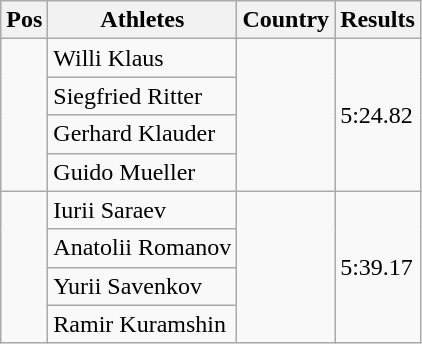<table class="wikitable">
<tr>
<th>Pos</th>
<th>Athletes</th>
<th>Country</th>
<th>Results</th>
</tr>
<tr>
<td rowspan="4"></td>
<td>Willi Klaus</td>
<td rowspan="4"></td>
<td rowspan="4">5:24.82</td>
</tr>
<tr>
<td>Siegfried Ritter</td>
</tr>
<tr>
<td>Gerhard Klauder</td>
</tr>
<tr>
<td>Guido Mueller</td>
</tr>
<tr>
<td rowspan="4"></td>
<td>Iurii Saraev</td>
<td rowspan="4"></td>
<td rowspan="4">5:39.17</td>
</tr>
<tr>
<td>Anatolii Romanov</td>
</tr>
<tr>
<td>Yurii Savenkov</td>
</tr>
<tr>
<td>Ramir Kuramshin</td>
</tr>
</table>
